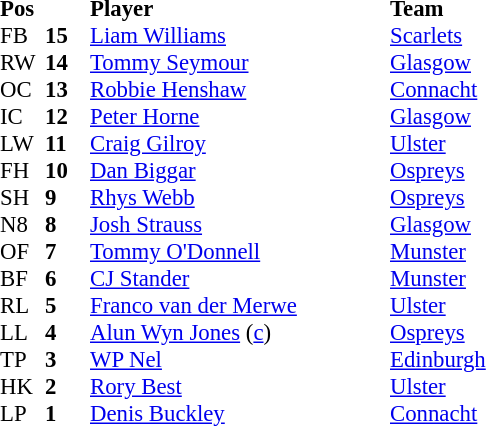<table style="font-size: 95%" cellspacing="0" cellpadding="0">
<tr>
<th width="30" align="left">Pos</th>
<th width="30"></th>
<th style="width:200px;" align="left">Player</th>
<th style="width:150px;" align="left">Team</th>
</tr>
<tr>
<td>FB</td>
<td><strong>15</strong></td>
<td> <a href='#'>Liam Williams</a></td>
<td> <a href='#'>Scarlets</a></td>
</tr>
<tr>
<td>RW</td>
<td><strong>14</strong></td>
<td> <a href='#'>Tommy Seymour</a></td>
<td> <a href='#'>Glasgow</a></td>
</tr>
<tr>
<td>OC</td>
<td><strong>13</strong></td>
<td> <a href='#'>Robbie Henshaw</a></td>
<td> <a href='#'>Connacht</a></td>
</tr>
<tr>
<td>IC</td>
<td><strong>12</strong></td>
<td> <a href='#'>Peter Horne</a></td>
<td> <a href='#'>Glasgow</a></td>
</tr>
<tr>
<td>LW</td>
<td><strong>11</strong></td>
<td> <a href='#'>Craig Gilroy</a></td>
<td> <a href='#'>Ulster</a></td>
</tr>
<tr>
<td>FH</td>
<td><strong>10</strong></td>
<td> <a href='#'>Dan Biggar</a></td>
<td> <a href='#'>Ospreys</a></td>
</tr>
<tr>
<td>SH</td>
<td><strong>9</strong></td>
<td> <a href='#'>Rhys Webb</a></td>
<td> <a href='#'>Ospreys</a></td>
</tr>
<tr>
<td>N8</td>
<td><strong>8</strong></td>
<td> <a href='#'>Josh Strauss</a></td>
<td> <a href='#'>Glasgow</a></td>
</tr>
<tr>
<td>OF</td>
<td><strong>7</strong></td>
<td> <a href='#'>Tommy O'Donnell</a></td>
<td> <a href='#'>Munster</a></td>
</tr>
<tr>
<td>BF</td>
<td><strong>6</strong></td>
<td> <a href='#'>CJ Stander</a></td>
<td> <a href='#'>Munster</a></td>
</tr>
<tr>
<td>RL</td>
<td><strong>5</strong></td>
<td> <a href='#'>Franco van der Merwe</a></td>
<td> <a href='#'>Ulster</a></td>
</tr>
<tr>
<td>LL</td>
<td><strong>4</strong></td>
<td> <a href='#'>Alun Wyn Jones</a> (<a href='#'>c</a>)</td>
<td> <a href='#'>Ospreys</a></td>
</tr>
<tr>
<td>TP</td>
<td><strong>3</strong></td>
<td> <a href='#'>WP Nel</a></td>
<td> <a href='#'>Edinburgh</a></td>
</tr>
<tr>
<td>HK</td>
<td><strong>2</strong></td>
<td> <a href='#'>Rory Best</a></td>
<td> <a href='#'>Ulster</a></td>
</tr>
<tr>
<td>LP</td>
<td><strong>1</strong></td>
<td> <a href='#'>Denis Buckley</a></td>
<td> <a href='#'>Connacht</a></td>
</tr>
</table>
